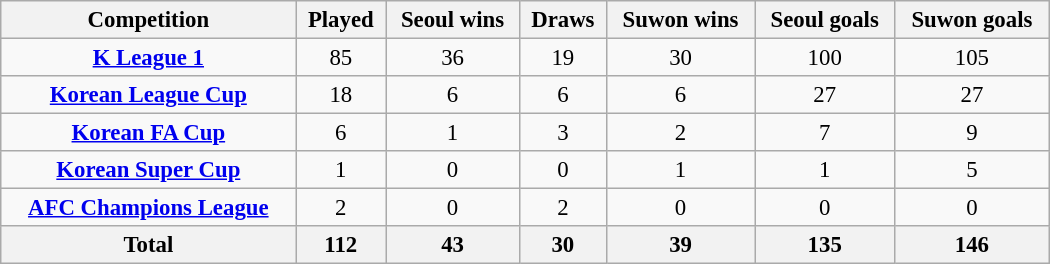<table class="wikitable" width=700px style="font-size: 95%; text-align: center;">
<tr>
<th>Competition</th>
<th>Played</th>
<th>Seoul wins</th>
<th>Draws</th>
<th>Suwon wins</th>
<th>Seoul goals</th>
<th>Suwon goals</th>
</tr>
<tr>
<td><strong><a href='#'>K League 1</a></strong></td>
<td>85</td>
<td>36</td>
<td>19</td>
<td>30</td>
<td>100</td>
<td>105</td>
</tr>
<tr>
<td><strong><a href='#'>Korean League Cup</a></strong></td>
<td>18</td>
<td>6</td>
<td>6</td>
<td>6</td>
<td>27</td>
<td>27</td>
</tr>
<tr>
<td><strong><a href='#'>Korean FA Cup</a></strong></td>
<td>6</td>
<td>1</td>
<td>3</td>
<td>2</td>
<td>7</td>
<td>9</td>
</tr>
<tr>
<td><strong><a href='#'>Korean Super Cup</a></strong></td>
<td>1</td>
<td>0</td>
<td>0</td>
<td>1</td>
<td>1</td>
<td>5</td>
</tr>
<tr>
<td><strong><a href='#'>AFC Champions League</a></strong></td>
<td>2</td>
<td>0</td>
<td>2</td>
<td>0</td>
<td>0</td>
<td>0</td>
</tr>
<tr>
<th>Total</th>
<th>112</th>
<th>43</th>
<th>30</th>
<th>39</th>
<th>135</th>
<th>146</th>
</tr>
</table>
